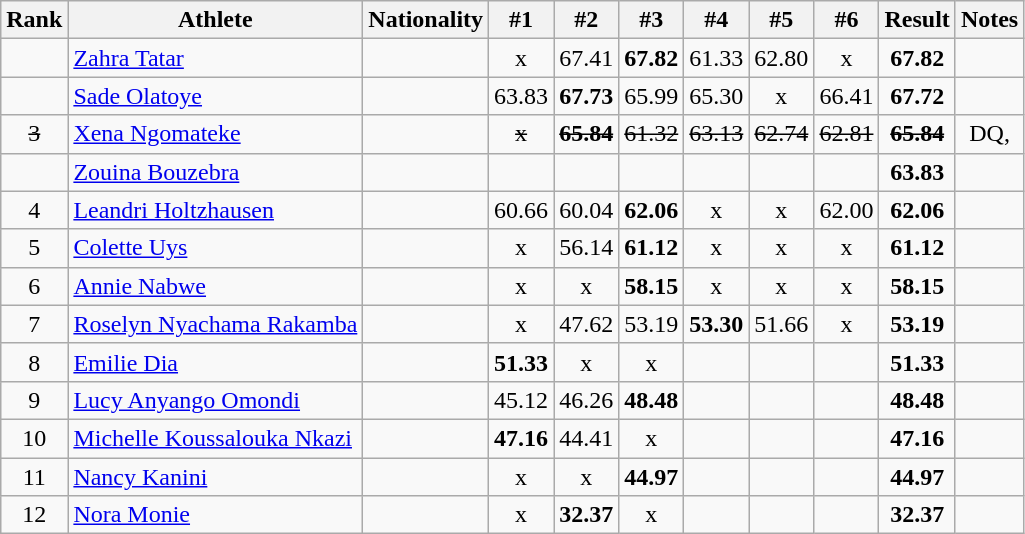<table class="wikitable sortable" style="text-align:center">
<tr>
<th>Rank</th>
<th>Athlete</th>
<th>Nationality</th>
<th>#1</th>
<th>#2</th>
<th>#3</th>
<th>#4</th>
<th>#5</th>
<th>#6</th>
<th>Result</th>
<th>Notes</th>
</tr>
<tr>
<td></td>
<td align="left"><a href='#'>Zahra Tatar</a></td>
<td align=left></td>
<td>x</td>
<td>67.41</td>
<td><strong>67.82</strong></td>
<td>61.33</td>
<td>62.80</td>
<td>x</td>
<td><strong>67.82</strong></td>
<td></td>
</tr>
<tr>
<td></td>
<td align="left"><a href='#'>Sade Olatoye</a></td>
<td align=left></td>
<td>63.83</td>
<td><strong>67.73</strong></td>
<td>65.99</td>
<td>65.30</td>
<td>x</td>
<td>66.41</td>
<td><strong>67.72</strong></td>
<td></td>
</tr>
<tr>
<td><s>3</s></td>
<td align="left"><a href='#'>Xena Ngomateke</a></td>
<td align=left></td>
<td><s>x</s></td>
<td><s><strong>65.84</strong></s></td>
<td><s>61.32</s></td>
<td><s>63.13</s></td>
<td><s>62.74</s></td>
<td><s>62.81</s></td>
<td><s><strong>65.84</strong></s></td>
<td>DQ, </td>
</tr>
<tr>
<td></td>
<td align="left"><a href='#'>Zouina Bouzebra</a></td>
<td align=left></td>
<td></td>
<td></td>
<td></td>
<td></td>
<td></td>
<td></td>
<td><strong>63.83</strong></td>
<td></td>
</tr>
<tr>
<td>4</td>
<td align="left"><a href='#'>Leandri Holtzhausen</a></td>
<td align=left></td>
<td>60.66</td>
<td>60.04</td>
<td><strong>62.06</strong></td>
<td>x</td>
<td>x</td>
<td>62.00</td>
<td><strong>62.06</strong></td>
<td></td>
</tr>
<tr>
<td>5</td>
<td align="left"><a href='#'>Colette Uys</a></td>
<td align=left></td>
<td>x</td>
<td>56.14</td>
<td><strong>61.12</strong></td>
<td>x</td>
<td>x</td>
<td>x</td>
<td><strong>61.12</strong></td>
<td></td>
</tr>
<tr>
<td>6</td>
<td align="left"><a href='#'>Annie Nabwe</a></td>
<td align=left></td>
<td>x</td>
<td>x</td>
<td><strong>58.15</strong></td>
<td>x</td>
<td>x</td>
<td>x</td>
<td><strong>58.15</strong></td>
<td></td>
</tr>
<tr>
<td>7</td>
<td align="left"><a href='#'>Roselyn Nyachama Rakamba</a></td>
<td align=left></td>
<td>x</td>
<td>47.62</td>
<td>53.19</td>
<td><strong>53.30</strong></td>
<td>51.66</td>
<td>x</td>
<td><strong>53.19</strong></td>
<td></td>
</tr>
<tr>
<td>8</td>
<td align="left"><a href='#'>Emilie Dia</a></td>
<td align=left></td>
<td><strong>51.33</strong></td>
<td>x</td>
<td>x</td>
<td></td>
<td></td>
<td></td>
<td><strong>51.33</strong></td>
<td></td>
</tr>
<tr>
<td>9</td>
<td align="left"><a href='#'>Lucy Anyango Omondi</a></td>
<td align=left></td>
<td>45.12</td>
<td>46.26</td>
<td><strong>48.48</strong></td>
<td></td>
<td></td>
<td></td>
<td><strong>48.48</strong></td>
<td></td>
</tr>
<tr>
<td>10</td>
<td align="left"><a href='#'>Michelle Koussalouka Nkazi</a></td>
<td align=left></td>
<td><strong>47.16</strong></td>
<td>44.41</td>
<td>x</td>
<td></td>
<td></td>
<td></td>
<td><strong>47.16</strong></td>
<td></td>
</tr>
<tr>
<td>11</td>
<td align="left"><a href='#'>Nancy Kanini</a></td>
<td align=left></td>
<td>x</td>
<td>x</td>
<td><strong>44.97</strong></td>
<td></td>
<td></td>
<td></td>
<td><strong>44.97</strong></td>
<td></td>
</tr>
<tr>
<td>12</td>
<td align="left"><a href='#'>Nora Monie</a></td>
<td align=left></td>
<td>x</td>
<td><strong>32.37</strong></td>
<td>x</td>
<td></td>
<td></td>
<td></td>
<td><strong>32.37</strong></td>
<td></td>
</tr>
</table>
